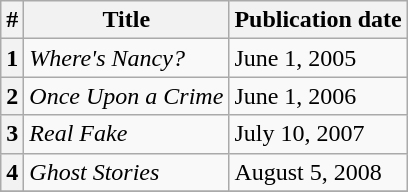<table class="wikitable">
<tr>
<th>#</th>
<th>Title</th>
<th>Publication date</th>
</tr>
<tr>
<th>1</th>
<td><em>Where's Nancy?</em></td>
<td>June 1, 2005</td>
</tr>
<tr>
<th>2</th>
<td><em>Once Upon a Crime</em></td>
<td>June 1, 2006</td>
</tr>
<tr>
<th>3</th>
<td><em>Real Fake</em></td>
<td>July 10, 2007</td>
</tr>
<tr>
<th>4</th>
<td><em>Ghost Stories</em></td>
<td>August 5, 2008</td>
</tr>
<tr>
</tr>
</table>
